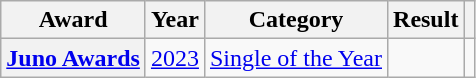<table class="wikitable sortable plainrowheaders">
<tr>
<th scope="col">Award</th>
<th scope="col">Year</th>
<th scope="col">Category</th>
<th scope="col">Result</th>
<th scope="col" class="unsortable"></th>
</tr>
<tr>
<th scope="row"><a href='#'>Juno Awards</a></th>
<td align=center><a href='#'>2023</a></td>
<td align=center><a href='#'>Single of the Year</a></td>
<td></td>
<td align=center></td>
</tr>
</table>
